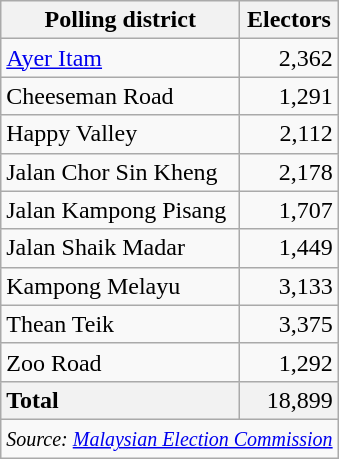<table class="wikitable sortable">
<tr>
<th>Polling district</th>
<th>Electors</th>
</tr>
<tr>
<td><a href='#'>Ayer Itam</a></td>
<td align="right">2,362</td>
</tr>
<tr>
<td>Cheeseman Road</td>
<td align="right">1,291</td>
</tr>
<tr>
<td>Happy Valley</td>
<td align="right">2,112</td>
</tr>
<tr>
<td>Jalan Chor Sin Kheng</td>
<td align="right">2,178</td>
</tr>
<tr>
<td>Jalan Kampong Pisang</td>
<td align="right">1,707</td>
</tr>
<tr>
<td>Jalan Shaik Madar</td>
<td align="right">1,449</td>
</tr>
<tr>
<td>Kampong Melayu</td>
<td align="right">3,133</td>
</tr>
<tr>
<td>Thean Teik</td>
<td align="right">3,375</td>
</tr>
<tr>
<td>Zoo Road</td>
<td align="right">1,292</td>
</tr>
<tr>
<td style="background: #f2f2f2"><strong>Total</strong></td>
<td style="background: #f2f2f2" align="right">18,899</td>
</tr>
<tr>
<td colspan="2"  align="right"><small><em>Source: <a href='#'>Malaysian Election Commission</a></em></small></td>
</tr>
</table>
